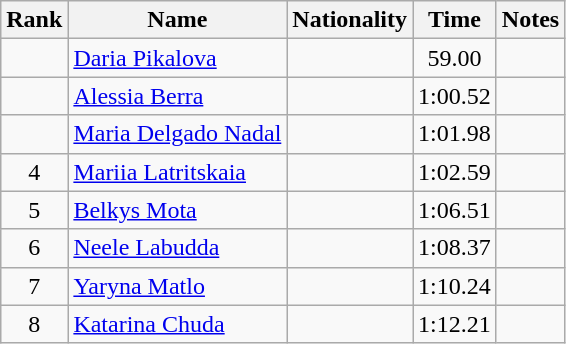<table class="wikitable sortable" style="text-align:center">
<tr>
<th>Rank</th>
<th>Name</th>
<th>Nationality</th>
<th>Time</th>
<th>Notes</th>
</tr>
<tr>
<td></td>
<td align=left><a href='#'>Daria Pikalova</a></td>
<td align=left></td>
<td>59.00</td>
<td></td>
</tr>
<tr>
<td></td>
<td align=left><a href='#'>Alessia Berra</a></td>
<td align=left></td>
<td>1:00.52</td>
<td></td>
</tr>
<tr>
<td></td>
<td align=left><a href='#'>Maria Delgado Nadal</a></td>
<td align=left></td>
<td>1:01.98</td>
<td></td>
</tr>
<tr>
<td>4</td>
<td align=left><a href='#'>Mariia Latritskaia</a></td>
<td align=left></td>
<td>1:02.59</td>
<td></td>
</tr>
<tr>
<td>5</td>
<td align=left><a href='#'>Belkys Mota</a></td>
<td align=left></td>
<td>1:06.51</td>
<td></td>
</tr>
<tr>
<td>6</td>
<td align=left><a href='#'>Neele Labudda</a></td>
<td align=left></td>
<td>1:08.37</td>
<td></td>
</tr>
<tr>
<td>7</td>
<td align=left><a href='#'>Yaryna Matlo</a></td>
<td align=left></td>
<td>1:10.24</td>
<td></td>
</tr>
<tr>
<td>8</td>
<td align=left><a href='#'>Katarina Chuda</a></td>
<td align=left></td>
<td>1:12.21</td>
<td></td>
</tr>
</table>
